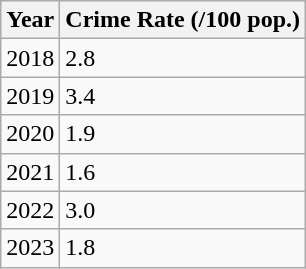<table class="wikitable">
<tr>
<th>Year</th>
<th>Crime Rate (/100 pop.)</th>
</tr>
<tr>
<td>2018</td>
<td>2.8</td>
</tr>
<tr>
<td>2019</td>
<td>3.4</td>
</tr>
<tr>
<td>2020</td>
<td>1.9</td>
</tr>
<tr>
<td>2021</td>
<td>1.6</td>
</tr>
<tr>
<td>2022</td>
<td>3.0</td>
</tr>
<tr>
<td>2023</td>
<td>1.8</td>
</tr>
</table>
